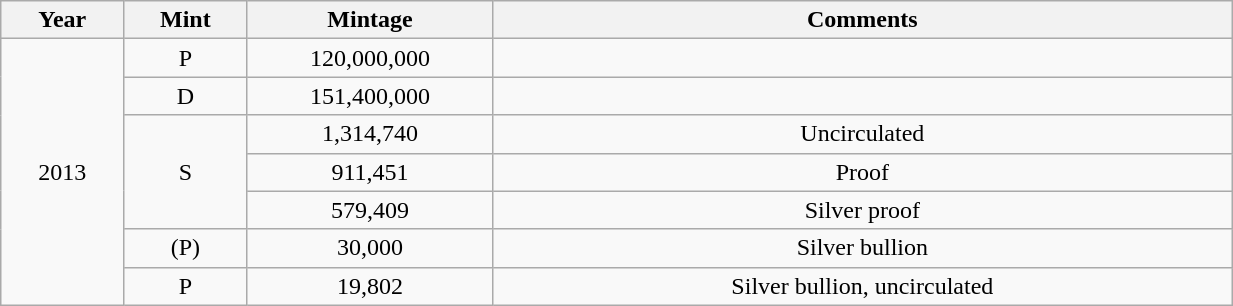<table class="wikitable sortable" style="min-width:65%; text-align:center;">
<tr>
<th width="10%">Year</th>
<th width="10%">Mint</th>
<th width="20%">Mintage</th>
<th width="60%">Comments</th>
</tr>
<tr>
<td rowspan="7">2013</td>
<td>P</td>
<td>120,000,000</td>
<td></td>
</tr>
<tr>
<td>D</td>
<td>151,400,000</td>
<td></td>
</tr>
<tr>
<td rowspan="3">S</td>
<td>1,314,740</td>
<td>Uncirculated</td>
</tr>
<tr>
<td>911,451</td>
<td>Proof</td>
</tr>
<tr>
<td>579,409</td>
<td>Silver proof</td>
</tr>
<tr>
<td>(P)</td>
<td>30,000</td>
<td>Silver bullion</td>
</tr>
<tr>
<td>P</td>
<td>19,802</td>
<td>Silver bullion, uncirculated</td>
</tr>
</table>
